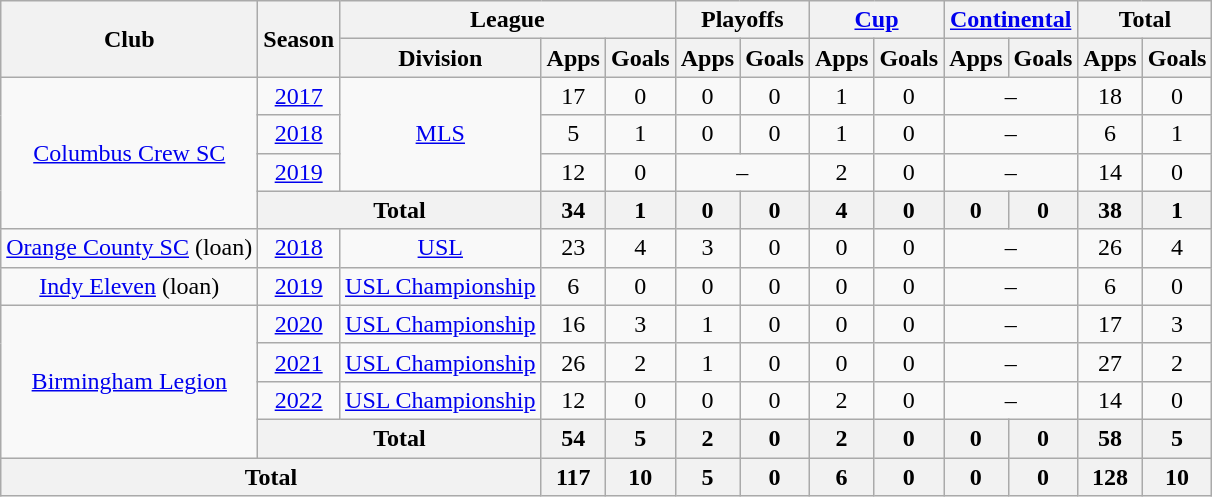<table class="wikitable" style="text-align: center;">
<tr>
<th rowspan=2>Club</th>
<th rowspan=2>Season</th>
<th colspan=3>League</th>
<th colspan=2>Playoffs</th>
<th colspan=2><a href='#'>Cup</a></th>
<th colspan=2><a href='#'>Continental</a></th>
<th colspan=2>Total</th>
</tr>
<tr>
<th>Division</th>
<th>Apps</th>
<th>Goals</th>
<th>Apps</th>
<th>Goals</th>
<th>Apps</th>
<th>Goals</th>
<th>Apps</th>
<th>Goals</th>
<th>Apps</th>
<th>Goals</th>
</tr>
<tr>
<td rowspan=4><a href='#'>Columbus Crew SC</a></td>
<td><a href='#'>2017</a></td>
<td rowspan=3><a href='#'>MLS</a></td>
<td>17</td>
<td>0</td>
<td>0</td>
<td>0</td>
<td>1</td>
<td>0</td>
<td colspan=2>–</td>
<td>18</td>
<td>0</td>
</tr>
<tr>
<td><a href='#'>2018</a></td>
<td>5</td>
<td>1</td>
<td>0</td>
<td>0</td>
<td>1</td>
<td>0</td>
<td colspan=2>–</td>
<td>6</td>
<td>1</td>
</tr>
<tr>
<td><a href='#'>2019</a></td>
<td>12</td>
<td>0</td>
<td colspan=2>–</td>
<td>2</td>
<td>0</td>
<td colspan=2>–</td>
<td>14</td>
<td>0</td>
</tr>
<tr>
<th colspan=2>Total</th>
<th>34</th>
<th>1</th>
<th>0</th>
<th>0</th>
<th>4</th>
<th>0</th>
<th>0</th>
<th>0</th>
<th>38</th>
<th>1</th>
</tr>
<tr>
<td><a href='#'>Orange County SC</a> (loan)</td>
<td><a href='#'>2018</a></td>
<td><a href='#'>USL</a></td>
<td>23</td>
<td>4</td>
<td>3</td>
<td>0</td>
<td>0</td>
<td>0</td>
<td colspan=2>–</td>
<td>26</td>
<td>4</td>
</tr>
<tr>
<td><a href='#'>Indy Eleven</a> (loan)</td>
<td><a href='#'>2019</a></td>
<td><a href='#'>USL Championship</a></td>
<td>6</td>
<td>0</td>
<td>0</td>
<td>0</td>
<td>0</td>
<td>0</td>
<td colspan=2>–</td>
<td>6</td>
<td>0</td>
</tr>
<tr>
<td rowspan=4><a href='#'>Birmingham Legion</a></td>
<td><a href='#'>2020</a></td>
<td><a href='#'>USL Championship</a></td>
<td>16</td>
<td>3</td>
<td>1</td>
<td>0</td>
<td>0</td>
<td>0</td>
<td colspan=2>–</td>
<td>17</td>
<td>3</td>
</tr>
<tr>
<td><a href='#'>2021</a></td>
<td><a href='#'>USL Championship</a></td>
<td>26</td>
<td>2</td>
<td>1</td>
<td>0</td>
<td>0</td>
<td>0</td>
<td colspan=2>–</td>
<td>27</td>
<td>2</td>
</tr>
<tr>
<td><a href='#'>2022</a></td>
<td><a href='#'>USL Championship</a></td>
<td>12</td>
<td>0</td>
<td>0</td>
<td>0</td>
<td>2</td>
<td>0</td>
<td colspan=2>–</td>
<td>14</td>
<td>0</td>
</tr>
<tr>
<th colspan=2>Total</th>
<th>54</th>
<th>5</th>
<th>2</th>
<th>0</th>
<th>2</th>
<th>0</th>
<th>0</th>
<th>0</th>
<th>58</th>
<th>5</th>
</tr>
<tr>
<th colspan=3>Total</th>
<th>117</th>
<th>10</th>
<th>5</th>
<th>0</th>
<th>6</th>
<th>0</th>
<th>0</th>
<th>0</th>
<th>128</th>
<th>10</th>
</tr>
</table>
